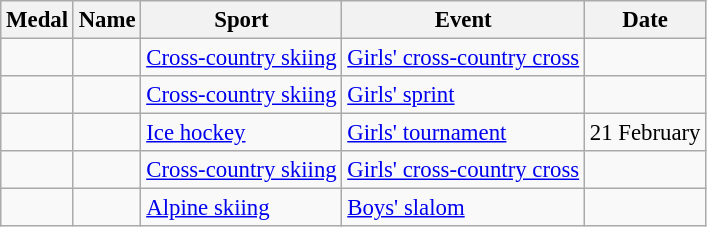<table class="wikitable sortable" style="font-size: 95%">
<tr>
<th>Medal</th>
<th>Name</th>
<th>Sport</th>
<th>Event</th>
<th>Date</th>
</tr>
<tr>
<td></td>
<td></td>
<td><a href='#'>Cross-country skiing</a></td>
<td><a href='#'>Girls' cross-country cross</a></td>
<td></td>
</tr>
<tr>
<td></td>
<td></td>
<td><a href='#'>Cross-country skiing</a></td>
<td><a href='#'>Girls' sprint</a></td>
<td></td>
</tr>
<tr>
<td></td>
<td><br></td>
<td><a href='#'>Ice hockey</a></td>
<td><a href='#'>Girls' tournament</a></td>
<td>21 February</td>
</tr>
<tr>
<td></td>
<td></td>
<td><a href='#'>Cross-country skiing</a></td>
<td><a href='#'>Girls' cross-country cross</a></td>
<td></td>
</tr>
<tr>
<td></td>
<td></td>
<td><a href='#'>Alpine skiing</a></td>
<td><a href='#'>Boys' slalom</a></td>
<td></td>
</tr>
</table>
